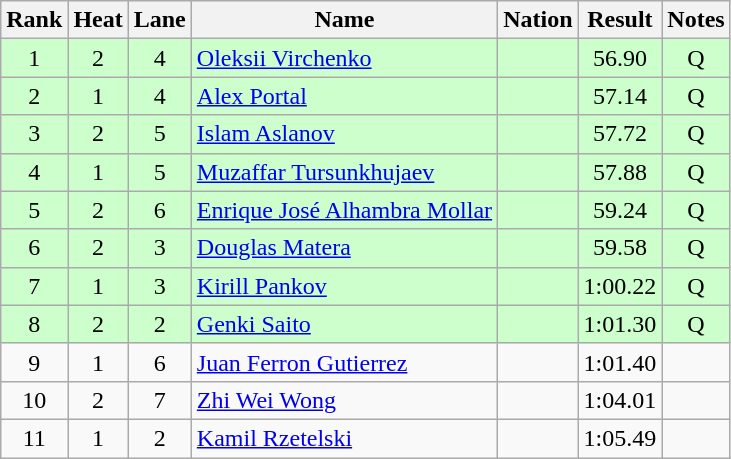<table class="wikitable sortable" style="text-align:center">
<tr>
<th>Rank</th>
<th>Heat</th>
<th>Lane</th>
<th>Name</th>
<th>Nation</th>
<th>Result</th>
<th>Notes</th>
</tr>
<tr bgcolor=ccffcc>
<td>1</td>
<td>2</td>
<td>4</td>
<td align=left><a href='#'>Oleksii Virchenko</a></td>
<td align=left></td>
<td>56.90</td>
<td>Q</td>
</tr>
<tr bgcolor=ccffcc>
<td>2</td>
<td>1</td>
<td>4</td>
<td align=left><a href='#'>Alex Portal</a></td>
<td align=left></td>
<td>57.14</td>
<td>Q</td>
</tr>
<tr bgcolor=ccffcc>
<td>3</td>
<td>2</td>
<td>5</td>
<td align=left><a href='#'>Islam Aslanov</a></td>
<td align=left></td>
<td>57.72</td>
<td>Q</td>
</tr>
<tr bgcolor=ccffcc>
<td>4</td>
<td>1</td>
<td>5</td>
<td align=left><a href='#'>Muzaffar Tursunkhujaev</a></td>
<td align=left></td>
<td>57.88</td>
<td>Q</td>
</tr>
<tr bgcolor=ccffcc>
<td>5</td>
<td>2</td>
<td>6</td>
<td align=left><a href='#'>Enrique José Alhambra Mollar</a></td>
<td align=left></td>
<td>59.24</td>
<td>Q</td>
</tr>
<tr bgcolor=ccffcc>
<td>6</td>
<td>2</td>
<td>3</td>
<td align=left><a href='#'>Douglas Matera</a></td>
<td align=left></td>
<td>59.58</td>
<td>Q</td>
</tr>
<tr bgcolor=ccffcc>
<td>7</td>
<td>1</td>
<td>3</td>
<td align=left><a href='#'>Kirill Pankov</a></td>
<td align=left></td>
<td>1:00.22</td>
<td>Q</td>
</tr>
<tr bgcolor=ccffcc>
<td>8</td>
<td>2</td>
<td>2</td>
<td align=left><a href='#'>Genki Saito</a></td>
<td align=left></td>
<td>1:01.30</td>
<td>Q</td>
</tr>
<tr>
<td>9</td>
<td>1</td>
<td>6</td>
<td align=left><a href='#'>Juan Ferron Gutierrez</a></td>
<td align=left></td>
<td>1:01.40</td>
<td></td>
</tr>
<tr>
<td>10</td>
<td>2</td>
<td>7</td>
<td align=left><a href='#'>Zhi Wei Wong</a></td>
<td align=left></td>
<td>1:04.01</td>
<td></td>
</tr>
<tr>
<td>11</td>
<td>1</td>
<td>2</td>
<td align=left><a href='#'>Kamil Rzetelski</a></td>
<td align=left></td>
<td>1:05.49</td>
<td></td>
</tr>
</table>
